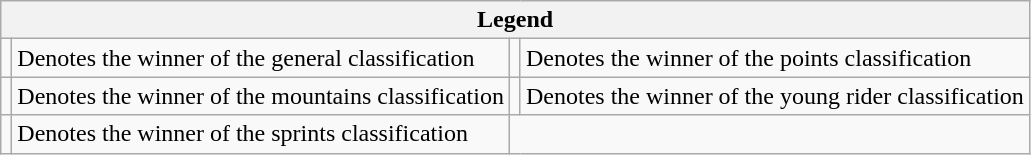<table class="wikitable">
<tr>
<th colspan="4">Legend</th>
</tr>
<tr>
<td></td>
<td>Denotes the winner of the general classification</td>
<td></td>
<td>Denotes the winner of the points classification</td>
</tr>
<tr>
<td></td>
<td>Denotes the winner of the mountains classification</td>
<td></td>
<td>Denotes the winner of the young rider classification</td>
</tr>
<tr>
<td></td>
<td>Denotes the winner of the sprints classification</td>
</tr>
</table>
